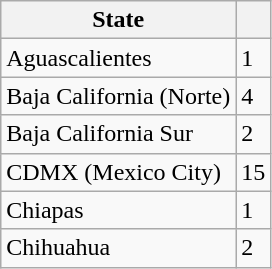<table class="wikitable sortable">
<tr>
<th>State</th>
<th></th>
</tr>
<tr>
<td>Aguascalientes</td>
<td>1</td>
</tr>
<tr>
<td>Baja California (Norte)</td>
<td>4</td>
</tr>
<tr>
<td>Baja California Sur</td>
<td>2</td>
</tr>
<tr>
<td>CDMX (Mexico City)</td>
<td>15</td>
</tr>
<tr>
<td>Chiapas</td>
<td>1</td>
</tr>
<tr>
<td>Chihuahua</td>
<td>2</td>
</tr>
</table>
